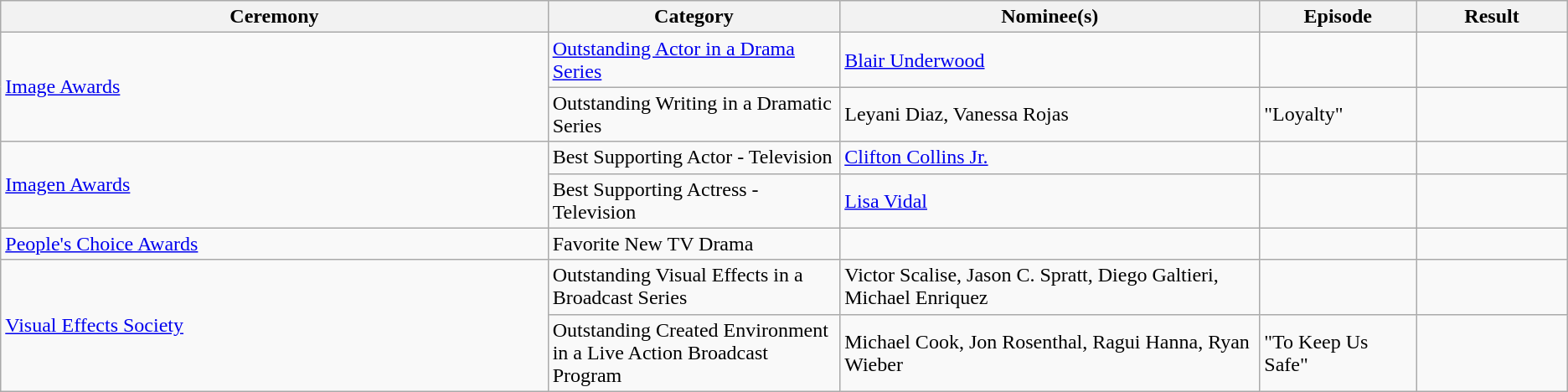<table class="wikitable">
<tr>
<th style="width:400pt;">Ceremony</th>
<th style="width:200pt;">Category</th>
<th style="width:300pt;">Nominee(s)</th>
<th style="width:100pt;">Episode</th>
<th style="width:100pt;">Result</th>
</tr>
<tr>
<td rowspan=2><a href='#'>Image Awards</a></td>
<td><a href='#'>Outstanding Actor in a Drama Series</a></td>
<td><a href='#'>Blair Underwood</a></td>
<td></td>
<td></td>
</tr>
<tr>
<td>Outstanding Writing in a Dramatic Series</td>
<td>Leyani Diaz, Vanessa Rojas</td>
<td>"Loyalty"</td>
<td></td>
</tr>
<tr>
<td rowspan=2><a href='#'>Imagen Awards</a></td>
<td>Best Supporting Actor - Television</td>
<td><a href='#'>Clifton Collins Jr.</a></td>
<td></td>
<td></td>
</tr>
<tr>
<td>Best Supporting Actress - Television</td>
<td><a href='#'>Lisa Vidal</a></td>
<td></td>
<td></td>
</tr>
<tr>
<td><a href='#'>People's Choice Awards</a></td>
<td>Favorite New TV Drama</td>
<td></td>
<td></td>
<td></td>
</tr>
<tr>
<td rowspan=2><a href='#'>Visual Effects Society</a></td>
<td>Outstanding Visual Effects in a Broadcast Series</td>
<td>Victor Scalise, Jason C. Spratt, Diego Galtieri, Michael Enriquez</td>
<td></td>
<td></td>
</tr>
<tr>
<td>Outstanding Created Environment in a Live Action Broadcast Program</td>
<td>Michael Cook, Jon Rosenthal, Ragui Hanna, Ryan Wieber</td>
<td>"To Keep Us Safe"</td>
<td></td>
</tr>
</table>
